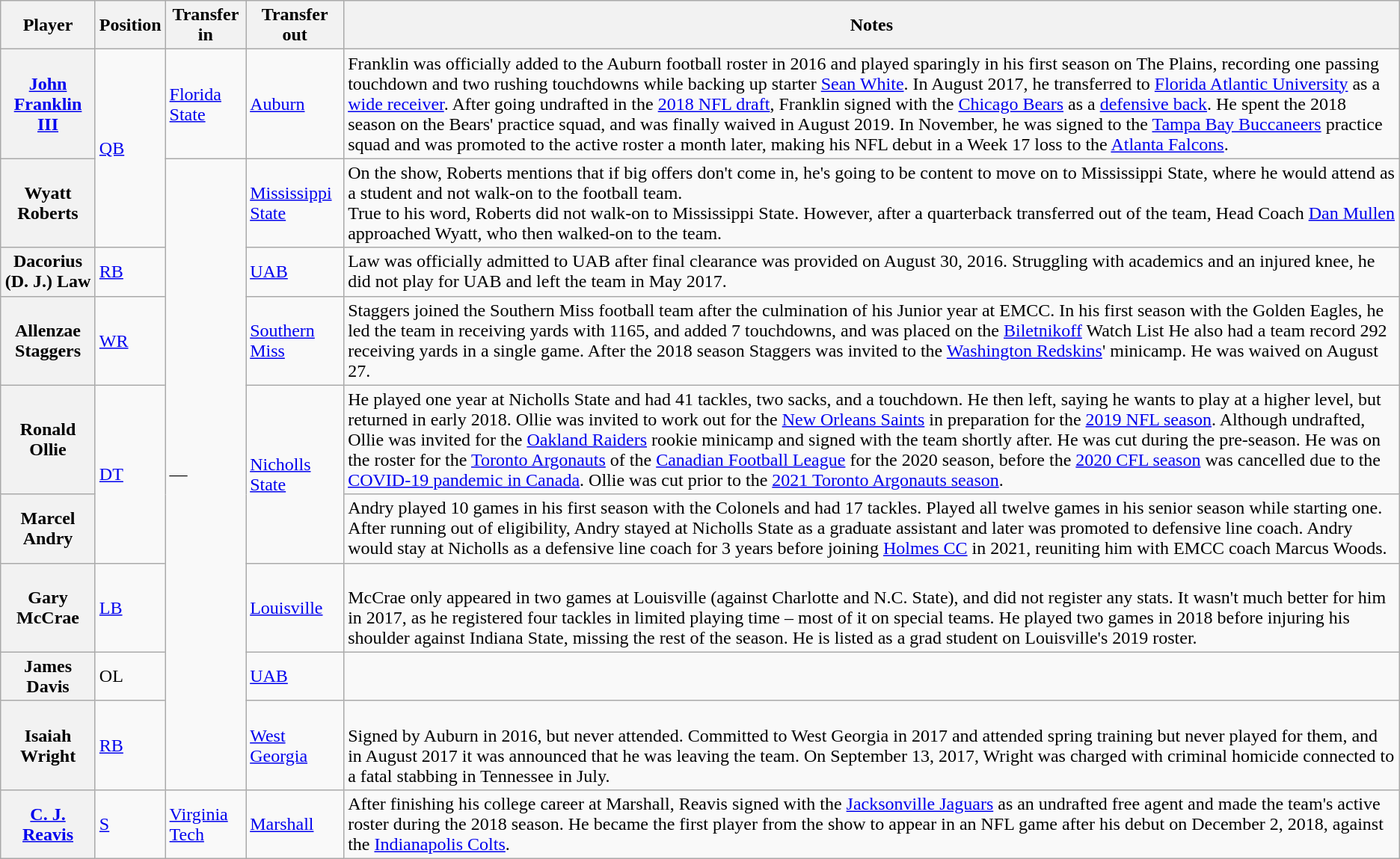<table class="wikitable">
<tr>
<th scope="col">Player</th>
<th scope="col">Position</th>
<th scope="col">Transfer in</th>
<th scope="col">Transfer out</th>
<th scope="col">Notes</th>
</tr>
<tr>
<th scope="row"><a href='#'>John Franklin III</a></th>
<td rowspan="2"><a href='#'>QB</a></td>
<td><a href='#'>Florida State</a></td>
<td><a href='#'>Auburn</a></td>
<td>Franklin was officially added to the Auburn football roster in 2016 and played sparingly in his first season on The Plains, recording one passing touchdown and two rushing touchdowns while backing up starter <a href='#'>Sean White</a>. In August 2017, he transferred to <a href='#'>Florida Atlantic University</a> as a <a href='#'>wide receiver</a>. After going undrafted in the <a href='#'>2018 NFL draft</a>, Franklin signed with the <a href='#'>Chicago Bears</a> as a <a href='#'>defensive back</a>. He spent the 2018 season on the Bears' practice squad, and was finally waived in August 2019. In November, he was signed to the <a href='#'>Tampa Bay Buccaneers</a> practice squad and was promoted to the active roster a month later, making his NFL debut in a Week 17 loss to the <a href='#'>Atlanta Falcons</a>.</td>
</tr>
<tr>
<th scope="row">Wyatt Roberts</th>
<td rowspan="8">—</td>
<td><a href='#'>Mississippi State</a></td>
<td>On the show, Roberts mentions that if big offers don't come in, he's going to be content to move on to Mississippi State, where he would attend as a student and not walk-on to the football team.<br>True to his word, Roberts did not walk-on to Mississippi State. However, after a quarterback transferred out of the team, Head Coach <a href='#'>Dan Mullen</a> approached Wyatt, who then walked-on to the team.</td>
</tr>
<tr>
<th scope="row">Dacorius (D. J.) Law</th>
<td><a href='#'>RB</a></td>
<td><a href='#'>UAB</a></td>
<td>Law was officially admitted to UAB after final clearance was provided on August 30, 2016. Struggling with academics and an injured knee, he did not play for UAB and left the team in May 2017.</td>
</tr>
<tr>
<th scope="row">Allenzae Staggers</th>
<td><a href='#'>WR</a></td>
<td><a href='#'>Southern Miss</a></td>
<td>Staggers joined the Southern Miss football team after the culmination of his Junior year at EMCC. In his first season with the Golden Eagles, he led the team in receiving yards with 1165, and added 7 touchdowns, and was placed on the <a href='#'>Biletnikoff</a> Watch List  He also had a team record 292 receiving yards in a single game. After the 2018 season Staggers was invited to the <a href='#'>Washington Redskins</a>' minicamp. He was waived on August 27.</td>
</tr>
<tr>
<th scope="row">Ronald Ollie</th>
<td rowspan="2"><a href='#'>DT</a></td>
<td rowspan="2"><a href='#'>Nicholls State</a></td>
<td>He played one year at Nicholls State and had 41 tackles, two sacks, and a touchdown. He then left, saying he wants to play at a higher level, but returned in early 2018. Ollie was invited to work out for the <a href='#'>New Orleans Saints</a> in preparation for the <a href='#'>2019 NFL season</a>. Although undrafted, Ollie was invited for the <a href='#'>Oakland Raiders</a> rookie minicamp and signed with the team shortly after. He was cut during the pre-season. He was on the roster for the <a href='#'>Toronto Argonauts</a> of the <a href='#'>Canadian Football League</a> for the 2020 season, before the <a href='#'>2020 CFL season</a> was cancelled due to the <a href='#'>COVID-19 pandemic in Canada</a>.  Ollie was cut prior to the <a href='#'>2021 Toronto Argonauts season</a>.</td>
</tr>
<tr>
<th scope="row">Marcel Andry</th>
<td>Andry played 10 games in his first season with the Colonels and had 17 tackles. Played all twelve games in his senior season while starting one. After running out of eligibility, Andry stayed at Nicholls State as a graduate assistant and later was promoted to defensive line coach.  Andry would stay at Nicholls as a defensive line coach for 3 years before joining <a href='#'>Holmes CC</a> in 2021, reuniting him with EMCC coach Marcus Woods.</td>
</tr>
<tr>
<th scope="row">Gary McCrae</th>
<td><a href='#'>LB</a></td>
<td><a href='#'>Louisville</a></td>
<td><br>McCrae only appeared in two games at Louisville (against Charlotte and N.C. State), and did not register any stats. It wasn't much better for him in 2017, as he registered four tackles in limited playing time – most of it on special teams. He played two games in 2018 before injuring his shoulder against Indiana State, missing the rest of the season. He is listed as a grad student on Louisville's 2019 roster.</td>
</tr>
<tr>
<th scope="row">James Davis</th>
<td>OL</td>
<td><a href='#'>UAB</a></td>
<td></td>
</tr>
<tr>
<th scope="row">Isaiah Wright</th>
<td><a href='#'>RB</a></td>
<td><a href='#'>West Georgia</a></td>
<td><br>Signed by Auburn in 2016, but never attended. Committed to West Georgia in 2017 and attended spring training but never played for them, and in August 2017 it was announced that he was leaving the team. On September 13, 2017, Wright was charged with criminal homicide connected to a fatal stabbing in Tennessee in July.</td>
</tr>
<tr>
<th scope="row"><a href='#'>C. J. Reavis</a></th>
<td><a href='#'>S</a></td>
<td><a href='#'>Virginia Tech</a></td>
<td><a href='#'>Marshall</a></td>
<td>After finishing his college career at Marshall, Reavis signed with the <a href='#'>Jacksonville Jaguars</a> as an undrafted free agent and made the team's active roster during the 2018 season. He became the first player from the show to appear in an NFL game after his debut on December 2, 2018, against the <a href='#'>Indianapolis Colts</a>.</td>
</tr>
</table>
